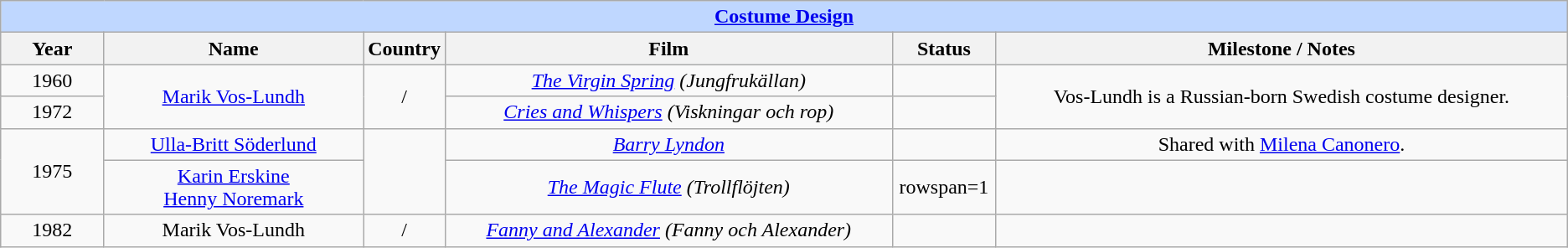<table class="wikitable" style="text-align: center">
<tr ---- bgcolor="#bfd7ff">
<td colspan=6 align=center><strong><a href='#'>Costume Design</a></strong></td>
</tr>
<tr ---- bgcolor="#ebf5ff">
<th width="75">Year</th>
<th width="200">Name</th>
<th width="50">Country</th>
<th width="350">Film</th>
<th width="75">Status</th>
<th width="450">Milestone / Notes</th>
</tr>
<tr>
<td style="text-align: center">1960</td>
<td rowspan="2"><a href='#'>Marik Vos-Lundh</a></td>
<td rowspan="2" style="text-align: center">/</td>
<td><em><a href='#'>The Virgin Spring</a> (Jungfrukällan)</em></td>
<td></td>
<td rowspan="2">Vos-Lundh is a Russian-born Swedish costume designer.</td>
</tr>
<tr>
<td style="text-align: center">1972</td>
<td><em><a href='#'>Cries and Whispers</a> (Viskningar och rop)</em></td>
<td></td>
</tr>
<tr>
<td rowspan=2 style="text-align: center">1975</td>
<td><a href='#'>Ulla-Britt Söderlund</a></td>
<td rowspan="2" style="text-align: center"></td>
<td><em><a href='#'>Barry Lyndon</a></em></td>
<td></td>
<td>Shared with <a href='#'>Milena Canonero</a>.</td>
</tr>
<tr>
<td><a href='#'>Karin Erskine</a><br><a href='#'>Henny Noremark</a></td>
<td rowspan=1><em><a href='#'>The Magic Flute</a> (Trollflöjten)</em></td>
<td>rowspan=1 </td>
<td></td>
</tr>
<tr>
<td style="text-align: center">1982</td>
<td>Marik Vos-Lundh</td>
<td style="text-align: center">/</td>
<td><em><a href='#'>Fanny and Alexander</a> (Fanny och Alexander)</em></td>
<td></td>
<td></td>
</tr>
</table>
